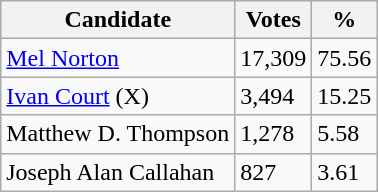<table class="wikitable">
<tr>
<th>Candidate</th>
<th>Votes</th>
<th>%</th>
</tr>
<tr>
<td><a href='#'>Mel Norton</a></td>
<td>17,309</td>
<td>75.56</td>
</tr>
<tr>
<td><a href='#'>Ivan Court</a> (X)</td>
<td>3,494</td>
<td>15.25</td>
</tr>
<tr>
<td>Matthew D. Thompson</td>
<td>1,278</td>
<td>5.58</td>
</tr>
<tr>
<td>Joseph Alan Callahan</td>
<td>827</td>
<td>3.61</td>
</tr>
</table>
